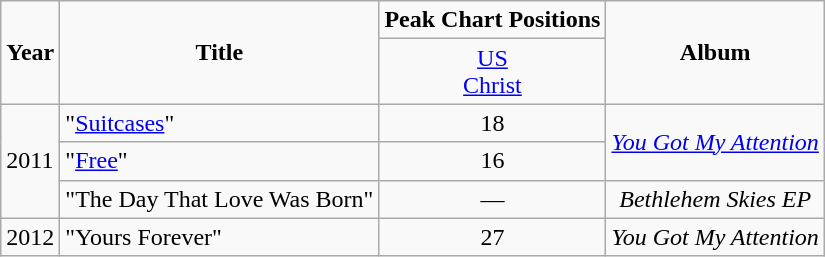<table class="wikitable"  style="text-align:center">
<tr>
<td rowspan="2"><strong>Year</strong></td>
<td rowspan="2"><strong>Title</strong></td>
<td><strong>Peak Chart Positions</strong></td>
<td rowspan="2"><strong>Album</strong></td>
</tr>
<tr>
<td><a href='#'>US<br>Christ</a></td>
</tr>
<tr>
<td rowspan="3" style="text-align:left">2011</td>
<td style="text-align:left">"<a href='#'>Suitcases</a>"</td>
<td>18</td>
<td rowspan="2" style="text-align:left"><em><a href='#'>You Got My Attention</a></em></td>
</tr>
<tr>
<td style="text-align:left">"<a href='#'>Free</a>"</td>
<td>16</td>
</tr>
<tr>
<td style="text-align:left">"The Day That Love Was Born"</td>
<td>—</td>
<td><em>Bethlehem Skies EP</em></td>
</tr>
<tr>
<td style="text-align:left;">2012</td>
<td style="text-align:left">"Yours Forever"</td>
<td>27</td>
<td style="text-align:left;"><em>You Got My Attention</em></td>
</tr>
</table>
